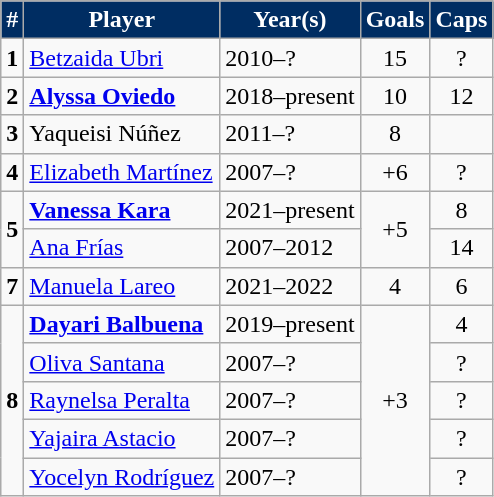<table class="wikitable sortable">
<tr>
<th style="background:#002D62;color:white">#</th>
<th style="background:#002D62;color:white">Player</th>
<th style="background:#002D62;color:white">Year(s)</th>
<th style="background:#002D62;color:white">Goals</th>
<th style="background:#002D62;color:white">Caps</th>
</tr>
<tr>
<td align=center><strong>1</strong></td>
<td><a href='#'>Betzaida Ubri</a></td>
<td>2010–?</td>
<td align=center>15</td>
<td align=center>?</td>
</tr>
<tr>
<td align=center><strong>2</strong></td>
<td><strong><a href='#'>Alyssa Oviedo</a></strong></td>
<td>2018–present</td>
<td align=center>10</td>
<td align=center>12</td>
</tr>
<tr>
<td align=center><strong>3</strong></td>
<td>Yaqueisi Núñez</td>
<td>2011–?</td>
<td align=center>8</td>
<td></td>
</tr>
<tr>
<td align=center><strong>4</strong></td>
<td><a href='#'>Elizabeth Martínez</a></td>
<td>2007–?</td>
<td align=center>+6</td>
<td align=center>?</td>
</tr>
<tr>
<td rowspan=2 align=center><strong>5</strong></td>
<td><strong><a href='#'>Vanessa Kara</a></strong></td>
<td>2021–present</td>
<td rowspan=2 align=center>+5</td>
<td align=center>8</td>
</tr>
<tr>
<td><a href='#'>Ana Frías</a></td>
<td>2007–2012</td>
<td align=center>14</td>
</tr>
<tr>
<td align=center><strong>7</strong></td>
<td><a href='#'>Manuela Lareo</a></td>
<td>2021–2022</td>
<td align=center>4</td>
<td align=center>6</td>
</tr>
<tr>
<td rowspan=5 align=center><strong>8</strong></td>
<td><strong><a href='#'>Dayari Balbuena</a></strong></td>
<td>2019–present</td>
<td rowspan=5 align=center>+3</td>
<td align=center>4</td>
</tr>
<tr>
<td><a href='#'>Oliva Santana</a></td>
<td>2007–?</td>
<td align=center>?</td>
</tr>
<tr>
<td><a href='#'>Raynelsa Peralta</a></td>
<td>2007–?</td>
<td align=center>?</td>
</tr>
<tr>
<td><a href='#'>Yajaira Astacio</a></td>
<td>2007–?</td>
<td align=center>?</td>
</tr>
<tr>
<td><a href='#'>Yocelyn Rodríguez</a></td>
<td>2007–?</td>
<td align=center>?</td>
</tr>
</table>
